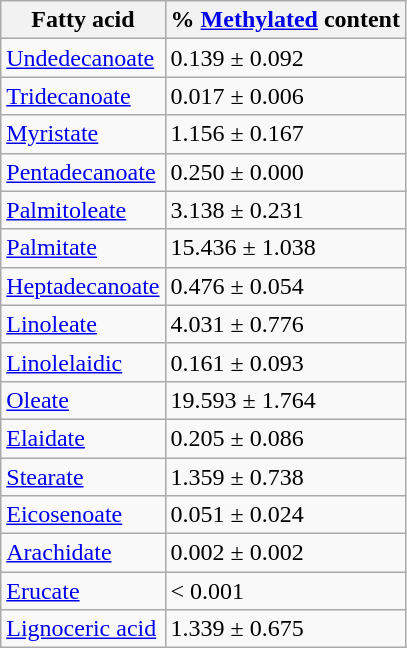<table class="wikitable sortable mw-collapsible">
<tr>
<th>Fatty acid</th>
<th>% <a href='#'>Methylated</a> content</th>
</tr>
<tr>
<td><a href='#'>Undedecanoate</a></td>
<td>0.139 ± 0.092</td>
</tr>
<tr>
<td><a href='#'>Tridecanoate</a></td>
<td>0.017 ± 0.006</td>
</tr>
<tr>
<td><a href='#'>Myristate</a></td>
<td>1.156 ± 0.167</td>
</tr>
<tr>
<td><a href='#'>Pentadecanoate</a></td>
<td>0.250 ± 0.000</td>
</tr>
<tr>
<td><a href='#'>Palmitoleate</a></td>
<td>3.138 ± 0.231</td>
</tr>
<tr>
<td><a href='#'>Palmitate</a></td>
<td>15.436 ± 1.038</td>
</tr>
<tr>
<td><a href='#'>Heptadecanoate</a></td>
<td>0.476 ± 0.054</td>
</tr>
<tr>
<td><a href='#'>Linoleate</a></td>
<td>4.031 ± 0.776</td>
</tr>
<tr>
<td><a href='#'>Linolelaidic</a></td>
<td>0.161 ± 0.093</td>
</tr>
<tr>
<td><a href='#'>Oleate</a></td>
<td>19.593 ± 1.764</td>
</tr>
<tr>
<td><a href='#'>Elaidate</a></td>
<td>0.205 ± 0.086</td>
</tr>
<tr>
<td><a href='#'>Stearate</a></td>
<td>1.359 ± 0.738</td>
</tr>
<tr>
<td><a href='#'>Eicosenoate</a></td>
<td>0.051 ± 0.024</td>
</tr>
<tr>
<td><a href='#'>Arachidate</a></td>
<td>0.002 ± 0.002</td>
</tr>
<tr>
<td><a href='#'>Erucate</a></td>
<td>< 0.001</td>
</tr>
<tr>
<td><a href='#'>Lignoceric acid</a></td>
<td>1.339 ± 0.675</td>
</tr>
</table>
